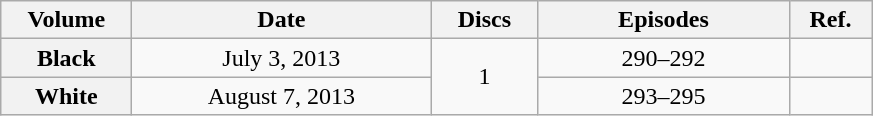<table class="wikitable" style="text-align:center;">
<tr>
<th scope="col" style="width:5em;">Volume</th>
<th scope="col" style="width:12em;">Date</th>
<th scope="col" style="width:4em;">Discs</th>
<th scope="col" style="width:10em;">Episodes</th>
<th scope="col" style="width:3em;">Ref.</th>
</tr>
<tr>
<th scope="row">Black</th>
<td>July 3, 2013</td>
<td rowspan="2">1</td>
<td>290–292</td>
<td></td>
</tr>
<tr>
<th scope="row">White</th>
<td>August 7, 2013</td>
<td>293–295</td>
<td></td>
</tr>
</table>
